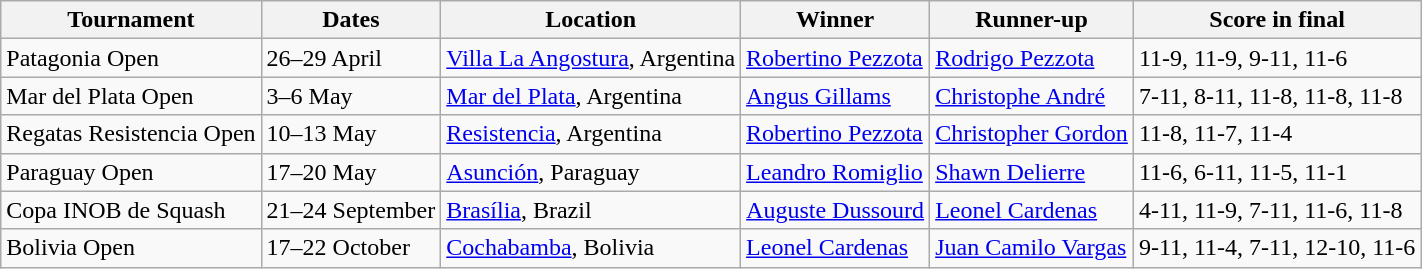<table class="wikitable">
<tr>
<th>Tournament</th>
<th>Dates</th>
<th>Location</th>
<th>Winner</th>
<th>Runner-up</th>
<th>Score in final</th>
</tr>
<tr>
<td>Patagonia Open</td>
<td>26–29 April</td>
<td> <a href='#'>Villa La Angostura</a>, Argentina</td>
<td> <a href='#'>Robertino Pezzota</a></td>
<td> <a href='#'>Rodrigo Pezzota</a></td>
<td>11-9, 11-9, 9-11, 11-6<br></td>
</tr>
<tr>
<td>Mar del Plata Open</td>
<td>3–6 May</td>
<td> <a href='#'>Mar del Plata</a>, Argentina</td>
<td> <a href='#'>Angus Gillams</a></td>
<td> <a href='#'>Christophe André</a></td>
<td>7-11, 8-11, 11-8, 11-8, 11-8<br></td>
</tr>
<tr>
<td>Regatas Resistencia Open</td>
<td>10–13 May</td>
<td> <a href='#'>Resistencia</a>, Argentina</td>
<td> <a href='#'>Robertino Pezzota</a></td>
<td> <a href='#'>Christopher Gordon</a></td>
<td>11-8, 11-7, 11-4<br></td>
</tr>
<tr>
<td>Paraguay Open</td>
<td>17–20 May</td>
<td> <a href='#'>Asunción</a>, Paraguay</td>
<td> <a href='#'>Leandro Romiglio</a></td>
<td> <a href='#'>Shawn Delierre</a></td>
<td>11-6, 6-11, 11-5, 11-1<br></td>
</tr>
<tr>
<td>Copa INOB de Squash</td>
<td>21–24 September</td>
<td> <a href='#'>Brasília</a>, Brazil</td>
<td> <a href='#'>Auguste Dussourd</a></td>
<td> <a href='#'>Leonel Cardenas</a></td>
<td>4-11, 11-9, 7-11, 11-6, 11-8<br></td>
</tr>
<tr>
<td>Bolivia Open</td>
<td>17–22 October</td>
<td> <a href='#'>Cochabamba</a>, Bolivia</td>
<td> <a href='#'>Leonel Cardenas</a></td>
<td> <a href='#'>Juan Camilo Vargas</a></td>
<td>9-11, 11-4, 7-11, 12-10, 11-6<br></td>
</tr>
</table>
